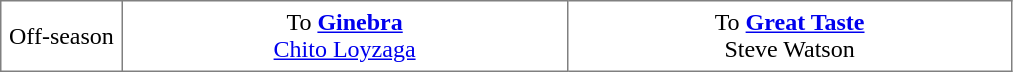<table border="1" style="border-collapse:collapse; text-align: center" cellpadding="5">
<tr>
<td style="width:12%">Off-season</td>
<td style="width:44%" valign="top">To <strong><a href='#'>Ginebra</a></strong><br><a href='#'>Chito Loyzaga</a></td>
<td style="width:44%" valign="top">To <strong><a href='#'>Great Taste</a></strong><br>Steve Watson</td>
</tr>
</table>
